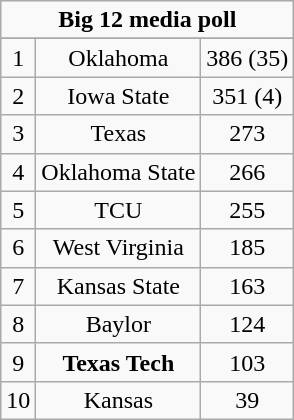<table class="wikitable" style="display: inline-table;">
<tr>
<td align="center" Colspan="3"><strong>Big 12 media poll</strong></td>
</tr>
<tr align="center">
</tr>
<tr align="center">
<td>1</td>
<td>Oklahoma</td>
<td>386 (35)</td>
</tr>
<tr align="center">
<td>2</td>
<td>Iowa State</td>
<td>351 (4)</td>
</tr>
<tr align="center">
<td>3</td>
<td>Texas</td>
<td>273</td>
</tr>
<tr align="center">
<td>4</td>
<td>Oklahoma State</td>
<td>266</td>
</tr>
<tr align="center">
<td>5</td>
<td>TCU</td>
<td>255</td>
</tr>
<tr align="center">
<td>6</td>
<td>West Virginia</td>
<td>185</td>
</tr>
<tr align="center">
<td>7</td>
<td>Kansas State</td>
<td>163</td>
</tr>
<tr align="center">
<td>8</td>
<td>Baylor</td>
<td>124</td>
</tr>
<tr align="center">
<td>9</td>
<td><strong>Texas Tech</strong></td>
<td>103</td>
</tr>
<tr align="center">
<td>10</td>
<td>Kansas</td>
<td>39</td>
</tr>
</table>
